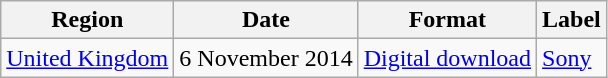<table class=wikitable>
<tr>
<th>Region</th>
<th>Date</th>
<th>Format</th>
<th>Label</th>
</tr>
<tr>
<td><a href='#'>United Kingdom</a></td>
<td>6 November 2014</td>
<td><a href='#'>Digital download</a></td>
<td><a href='#'>Sony</a></td>
</tr>
</table>
